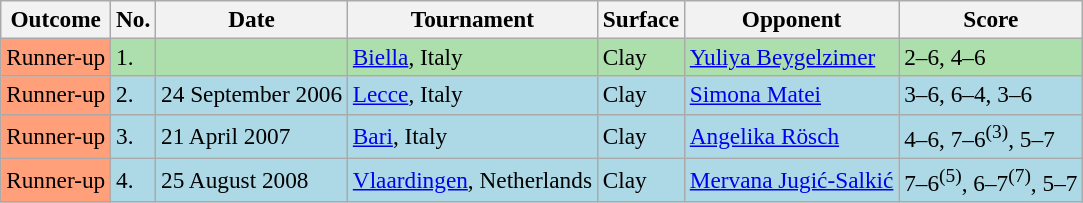<table class="sortable wikitable" style="font-size:97%;">
<tr>
<th>Outcome</th>
<th>No.</th>
<th>Date</th>
<th>Tournament</th>
<th>Surface</th>
<th>Opponent</th>
<th class="unsortable">Score</th>
</tr>
<tr style="background:#addfad;">
<td bgcolor="FFA07A">Runner-up</td>
<td>1.</td>
<td></td>
<td><a href='#'>Biella</a>, Italy</td>
<td>Clay</td>
<td> <a href='#'>Yuliya Beygelzimer</a></td>
<td>2–6, 4–6</td>
</tr>
<tr style="background:lightblue;">
<td bgcolor="FFA07A">Runner-up</td>
<td>2.</td>
<td>24 September 2006</td>
<td><a href='#'>Lecce</a>, Italy</td>
<td>Clay</td>
<td> <a href='#'>Simona Matei</a></td>
<td>3–6, 6–4, 3–6</td>
</tr>
<tr style="background:lightblue;">
<td bgcolor="FFA07A">Runner-up</td>
<td>3.</td>
<td>21 April 2007</td>
<td><a href='#'>Bari</a>, Italy</td>
<td>Clay</td>
<td> <a href='#'>Angelika Rösch</a></td>
<td>4–6, 7–6<sup>(3)</sup>, 5–7</td>
</tr>
<tr style="background:lightblue;">
<td bgcolor="FFA07A">Runner-up</td>
<td>4.</td>
<td>25 August 2008</td>
<td><a href='#'>Vlaardingen</a>, Netherlands</td>
<td>Clay</td>
<td> <a href='#'>Mervana Jugić-Salkić</a></td>
<td>7–6<sup>(5)</sup>, 6–7<sup>(7)</sup>, 5–7</td>
</tr>
</table>
